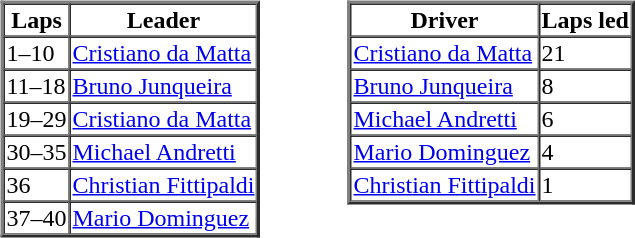<table>
<tr>
<td valign="top"><br><table border=2 cellspacing=0>
<tr>
<th>Laps</th>
<th>Leader</th>
</tr>
<tr>
<td>1–10</td>
<td><a href='#'>Cristiano da Matta</a></td>
</tr>
<tr>
<td>11–18</td>
<td><a href='#'>Bruno Junqueira</a></td>
</tr>
<tr>
<td>19–29</td>
<td><a href='#'>Cristiano da Matta</a></td>
</tr>
<tr>
<td>30–35</td>
<td><a href='#'>Michael Andretti</a></td>
</tr>
<tr>
<td>36</td>
<td><a href='#'>Christian Fittipaldi</a></td>
</tr>
<tr>
<td>37–40</td>
<td><a href='#'>Mario Dominguez</a></td>
</tr>
</table>
</td>
<td width="50"> </td>
<td valign="top"><br><table border=2 cellspacing=0>
<tr>
<th>Driver</th>
<th>Laps led</th>
</tr>
<tr>
<td><a href='#'>Cristiano da Matta</a></td>
<td>21</td>
</tr>
<tr>
<td><a href='#'>Bruno Junqueira</a></td>
<td>8</td>
</tr>
<tr>
<td><a href='#'>Michael Andretti</a></td>
<td>6</td>
</tr>
<tr>
<td><a href='#'>Mario Dominguez</a></td>
<td>4</td>
</tr>
<tr>
<td><a href='#'>Christian Fittipaldi</a></td>
<td>1</td>
</tr>
</table>
</td>
</tr>
</table>
